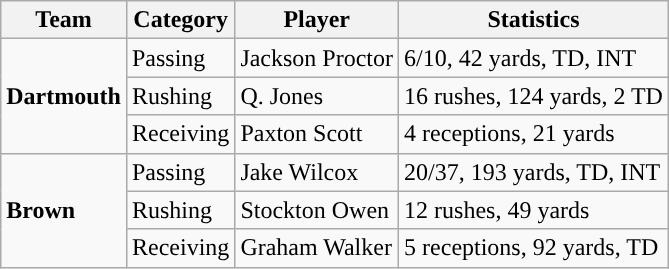<table class="wikitable" style="float: left;">
<tr>
<th>Team</th>
<th>Category</th>
<th>Player</th>
<th>Statistics</th>
</tr>
<tr>
<td rowspan=3><strong>Dartmouth</strong></td>
<td>Passing</td>
<td>Jackson Proctor</td>
<td>6/10, 42 yards, TD, INT</td>
</tr>
<tr>
<td>Rushing</td>
<td>Q. Jones</td>
<td>16 rushes, 124 yards, 2 TD</td>
</tr>
<tr>
<td>Receiving</td>
<td>Paxton Scott</td>
<td>4 receptions, 21 yards</td>
</tr>
<tr>
<td rowspan=3><strong>Brown</strong></td>
<td>Passing</td>
<td>Jake Wilcox</td>
<td>20/37, 193 yards, TD, INT</td>
</tr>
<tr>
<td>Rushing</td>
<td>Stockton Owen</td>
<td>12 rushes, 49 yards</td>
</tr>
<tr>
<td>Receiving</td>
<td>Graham Walker</td>
<td>5 receptions, 92 yards, TD</td>
</tr>
</table>
